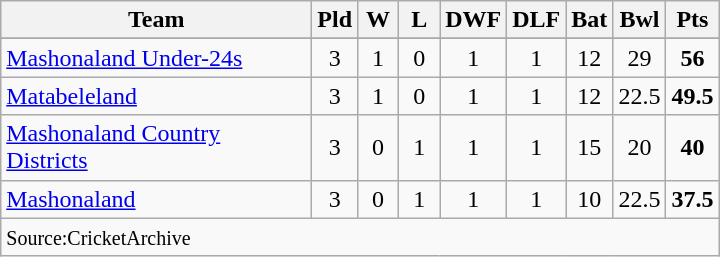<table class="wikitable" style="text-align: center;">
<tr>
<th width=200>Team</th>
<th width=20>Pld</th>
<th width=20>W</th>
<th width=20>L</th>
<th width=20>DWF</th>
<th width=20>DLF</th>
<th width=20>Bat</th>
<th width=20>Bwl</th>
<th width=20>Pts</th>
</tr>
<tr style="background:#ccffcc;">
</tr>
<tr>
<td align=left><a href='#'>Mashonaland Under-24s</a></td>
<td>3</td>
<td>1</td>
<td>0</td>
<td>1</td>
<td>1</td>
<td>12</td>
<td>29</td>
<td><strong>56</strong></td>
</tr>
<tr>
<td align=left><a href='#'>Matabeleland</a></td>
<td>3</td>
<td>1</td>
<td>0</td>
<td>1</td>
<td>1</td>
<td>12</td>
<td>22.5</td>
<td><strong>49.5</strong></td>
</tr>
<tr>
<td align=left><a href='#'>Mashonaland Country Districts</a></td>
<td>3</td>
<td>0</td>
<td>1</td>
<td>1</td>
<td>1</td>
<td>15</td>
<td>20</td>
<td><strong>40</strong></td>
</tr>
<tr>
<td align=left><a href='#'>Mashonaland</a></td>
<td>3</td>
<td>0</td>
<td>1</td>
<td>1</td>
<td>1</td>
<td>10</td>
<td>22.5</td>
<td><strong>37.5</strong></td>
</tr>
<tr>
<td align=left colspan="9"><small>Source:CricketArchive</small></td>
</tr>
</table>
